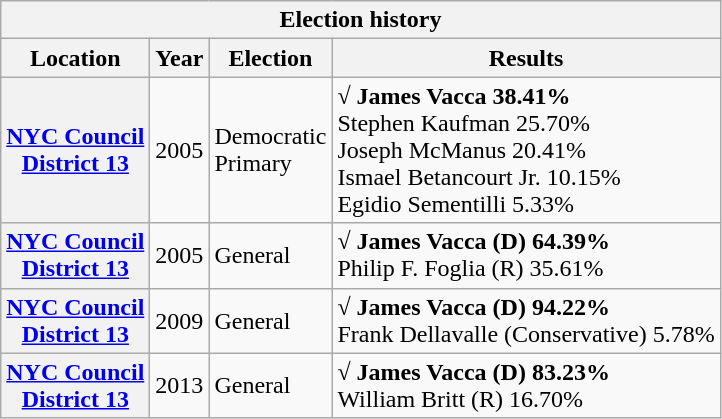<table class="wikitable collapsible">
<tr valign="bottom">
<th colspan="4">Election history</th>
</tr>
<tr valign="bottom">
<th>Location</th>
<th>Year</th>
<th>Election</th>
<th>Results</th>
</tr>
<tr>
<th><a href='#'>NYC Council<br>District 13</a></th>
<td>2005</td>
<td>Democratic<br>Primary</td>
<td><strong>√ James Vacca 38.41%</strong><br>Stephen Kaufman 25.70%<br>Joseph McManus 20.41%<br>Ismael Betancourt Jr. 10.15%<br>Egidio Sementilli 5.33%</td>
</tr>
<tr>
<th><a href='#'><strong>NYC Council<br>District 13</strong></a></th>
<td>2005</td>
<td>General</td>
<td><strong>√ James Vacca (D) 64.39%</strong><br>Philip F. Foglia (R) 35.61%</td>
</tr>
<tr>
<th><a href='#'>NYC Council<br>District 13</a></th>
<td>2009</td>
<td>General</td>
<td><strong>√ James Vacca (D) 94.22%</strong><br>Frank Dellavalle (Conservative) 5.78%</td>
</tr>
<tr>
<th><a href='#'>NYC Council<br>District 13</a></th>
<td>2013</td>
<td>General</td>
<td><strong>√ James Vacca (D) 83.23%</strong><br>William Britt (R) 16.70%</td>
</tr>
</table>
